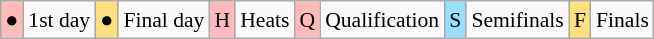<table class="wikitable" style="margin:0.5em auto; font-size:90%; line-height:1.25em; text-align:center;">
<tr>
<td bgcolor="#FFBBBB" align=center>●</td>
<td>1st day</td>
<td bgcolor="#FFDF80" align=center>●</td>
<td>Final day</td>
<td bgcolor="#FFBBBB" align=center>H</td>
<td>Heats</td>
<td bgcolor="#FFBBBB" align=center>Q</td>
<td>Qualification</td>
<td bgcolor="#97DEFF" align=center>S</td>
<td>Semifinals</td>
<td bgcolor="#FFDF80" align=center>F</td>
<td>Finals</td>
</tr>
</table>
